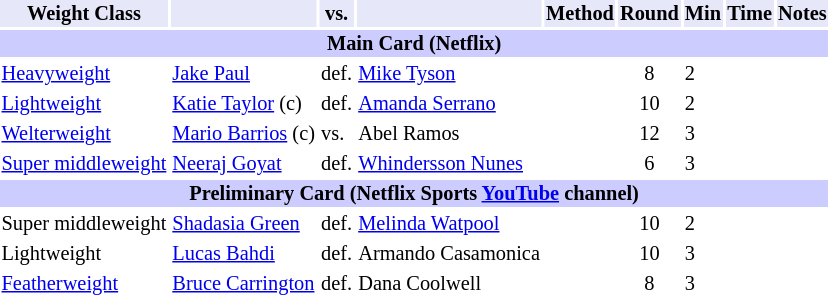<table class="toccolours" style="font-size: 85%;">
<tr>
<th style="background:#e6e8fa; color:#000; text-align:center;">Weight Class</th>
<th style="background:#e6e8fa; color:#000; text-align:center;"></th>
<th style="background:#e6e8fa; color:#000; text-align:center;">vs.</th>
<th style="background:#e6e8fa; color:#000; text-align:center;"></th>
<th style="background:#e6e8fa; color:#000; text-align:center;">Method</th>
<th style="background:#e6e8fa; color:#000; text-align:center;">Round</th>
<th style="background:#e6e8fa; color:#000; text-align:center;">Min</th>
<th style="background:#e6e8fa; color:#000; text-align:center;">Time</th>
<th style="background:#e6e8fa; color:#000; text-align:center;">Notes</th>
</tr>
<tr>
<th colspan="9" style="background-color: #ccccff;">Main Card (Netflix)</th>
</tr>
<tr>
<td><a href='#'>Heavyweight</a></td>
<td><a href='#'>Jake Paul</a></td>
<td>def.</td>
<td><a href='#'>Mike Tyson</a></td>
<td align="center"></td>
<td align="center">8</td>
<td>2</td>
<td></td>
<td></td>
</tr>
<tr>
<td><a href='#'>Lightweight</a></td>
<td><a href='#'>Katie Taylor</a> (c)</td>
<td>def.</td>
<td><a href='#'>Amanda Serrano</a></td>
<td align="center"></td>
<td align="center">10</td>
<td>2</td>
<td></td>
<td></td>
</tr>
<tr>
<td><a href='#'>Welterweight</a></td>
<td><a href='#'>Mario Barrios</a> (c)</td>
<td>vs.</td>
<td>Abel Ramos</td>
<td align="center"></td>
<td align="center">12</td>
<td>3</td>
<td></td>
<td></td>
</tr>
<tr>
<td><a href='#'>Super middleweight</a></td>
<td><a href='#'>Neeraj Goyat</a></td>
<td>def.</td>
<td><a href='#'>Whindersson Nunes</a></td>
<td align="center"></td>
<td align="center">6</td>
<td>3</td>
<td></td>
<td></td>
</tr>
<tr>
<th colspan="9" style="background-color: #ccccff;">Preliminary Card (Netflix Sports <a href='#'>YouTube</a> channel)</th>
</tr>
<tr>
<td>Super middleweight</td>
<td><a href='#'>Shadasia Green</a></td>
<td>def.</td>
<td><a href='#'>Melinda Watpool</a></td>
<td align="center"></td>
<td align="center">10</td>
<td>2</td>
<td></td>
<td></td>
</tr>
<tr>
<td>Lightweight</td>
<td><a href='#'>Lucas Bahdi</a></td>
<td>def.</td>
<td>Armando Casamonica</td>
<td align="center"></td>
<td align="center">10</td>
<td>3</td>
<td></td>
<td></td>
</tr>
<tr>
<td><a href='#'>Featherweight</a></td>
<td><a href='#'>Bruce Carrington</a></td>
<td>def.</td>
<td>Dana Coolwell</td>
<td align="center"></td>
<td align="center">8</td>
<td>3</td>
<td></td>
</tr>
</table>
